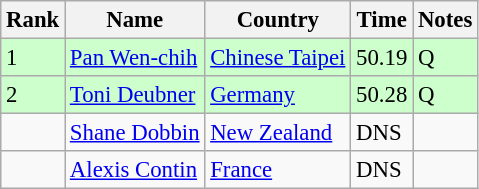<table class="wikitable" style="font-size:95%" style="text-align:center; width:35em;">
<tr>
<th>Rank</th>
<th>Name</th>
<th>Country</th>
<th>Time</th>
<th>Notes</th>
</tr>
<tr bgcolor=ccffcc>
<td>1</td>
<td align=left><a href='#'>Pan Wen-chih</a></td>
<td align="left"> <a href='#'>Chinese Taipei</a></td>
<td>50.19</td>
<td>Q</td>
</tr>
<tr bgcolor=ccffcc>
<td>2</td>
<td align=left><a href='#'>Toni Deubner</a></td>
<td align="left"> <a href='#'>Germany</a></td>
<td>50.28</td>
<td>Q</td>
</tr>
<tr>
<td></td>
<td align=left><a href='#'>Shane Dobbin</a></td>
<td align="left"> <a href='#'>New Zealand</a></td>
<td>DNS</td>
<td></td>
</tr>
<tr>
<td></td>
<td align=left><a href='#'>Alexis Contin</a></td>
<td align="left"> <a href='#'>France</a></td>
<td>DNS</td>
<td></td>
</tr>
</table>
